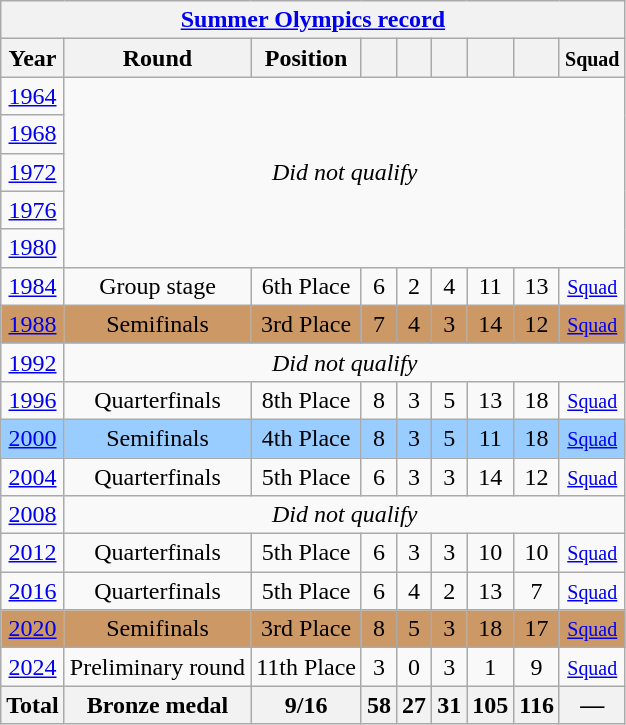<table class="wikitable" style="text-align: center;">
<tr>
<th colspan=9><a href='#'>Summer Olympics record</a></th>
</tr>
<tr>
<th>Year</th>
<th>Round</th>
<th>Position</th>
<th></th>
<th></th>
<th></th>
<th></th>
<th></th>
<th><small>Squad</small></th>
</tr>
<tr>
<td> <a href='#'>1964</a></td>
<td colspan=8 rowspan=5 align=center><em>Did not qualify</em></td>
</tr>
<tr>
<td> <a href='#'>1968</a></td>
</tr>
<tr>
<td> <a href='#'>1972</a></td>
</tr>
<tr>
<td> <a href='#'>1976</a></td>
</tr>
<tr>
<td> <a href='#'>1980</a></td>
</tr>
<tr>
<td> <a href='#'>1984</a></td>
<td>Group stage</td>
<td>6th Place</td>
<td>6</td>
<td>2</td>
<td>4</td>
<td>11</td>
<td>13</td>
<td><small><a href='#'>Squad</a></small></td>
</tr>
<tr style="background:#cc9966;">
<td> <a href='#'>1988</a></td>
<td>Semifinals</td>
<td>3rd Place</td>
<td>7</td>
<td>4</td>
<td>3</td>
<td>14</td>
<td>12</td>
<td><small><a href='#'>Squad</a></small></td>
</tr>
<tr>
<td> <a href='#'>1992</a></td>
<td colspan=8 align=center><em>Did not qualify</em></td>
</tr>
<tr>
<td> <a href='#'>1996</a></td>
<td>Quarterfinals</td>
<td>8th Place</td>
<td>8</td>
<td>3</td>
<td>5</td>
<td>13</td>
<td>18</td>
<td><small><a href='#'>Squad</a></small></td>
</tr>
<tr style="background:#9acdff;">
<td> <a href='#'>2000</a></td>
<td>Semifinals</td>
<td>4th Place</td>
<td>8</td>
<td>3</td>
<td>5</td>
<td>11</td>
<td>18</td>
<td><small><a href='#'>Squad</a></small></td>
</tr>
<tr>
<td> <a href='#'>2004</a></td>
<td>Quarterfinals</td>
<td>5th Place</td>
<td>6</td>
<td>3</td>
<td>3</td>
<td>14</td>
<td>12</td>
<td><small><a href='#'>Squad</a></small></td>
</tr>
<tr>
<td> <a href='#'>2008</a></td>
<td colspan=8 align=center><em>Did not qualify</em></td>
</tr>
<tr>
<td> <a href='#'>2012</a></td>
<td>Quarterfinals</td>
<td>5th Place</td>
<td>6</td>
<td>3</td>
<td>3</td>
<td>10</td>
<td>10</td>
<td><small><a href='#'>Squad</a></small></td>
</tr>
<tr>
<td> <a href='#'>2016</a></td>
<td>Quarterfinals</td>
<td>5th Place</td>
<td>6</td>
<td>4</td>
<td>2</td>
<td>13</td>
<td>7</td>
<td><small><a href='#'>Squad</a></small></td>
</tr>
<tr style="background:#cc9966;">
<td> <a href='#'>2020</a></td>
<td>Semifinals</td>
<td>3rd Place</td>
<td>8</td>
<td>5</td>
<td>3</td>
<td>18</td>
<td>17</td>
<td><small><a href='#'>Squad</a></small></td>
</tr>
<tr>
<td> <a href='#'>2024</a></td>
<td>Preliminary round</td>
<td>11th Place</td>
<td>3</td>
<td>0</td>
<td>3</td>
<td>1</td>
<td>9</td>
<td><small><a href='#'>Squad</a></small></td>
</tr>
<tr>
<th>Total</th>
<th>Bronze medal</th>
<th>9/16</th>
<th>58</th>
<th>27</th>
<th>31</th>
<th>105</th>
<th>116</th>
<th>—</th>
</tr>
</table>
